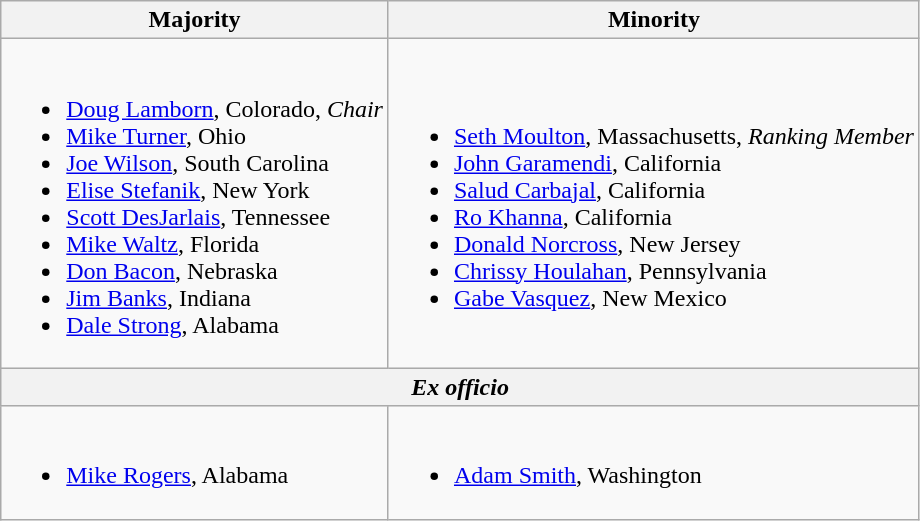<table class=wikitable>
<tr>
<th>Majority</th>
<th>Minority</th>
</tr>
<tr>
<td><br><ul><li><a href='#'>Doug Lamborn</a>, Colorado, <em>Chair</em></li><li><a href='#'>Mike Turner</a>, Ohio</li><li><a href='#'>Joe Wilson</a>, South Carolina</li><li><a href='#'>Elise Stefanik</a>, New York</li><li><a href='#'>Scott DesJarlais</a>, Tennessee</li><li><a href='#'>Mike Waltz</a>, Florida</li><li><a href='#'>Don Bacon</a>, Nebraska</li><li><a href='#'>Jim Banks</a>, Indiana</li><li><a href='#'>Dale Strong</a>, Alabama</li></ul></td>
<td><br><ul><li><a href='#'>Seth Moulton</a>, Massachusetts, <em>Ranking Member</em></li><li><a href='#'>John Garamendi</a>, California</li><li><a href='#'>Salud Carbajal</a>, California</li><li><a href='#'>Ro Khanna</a>, California</li><li><a href='#'>Donald Norcross</a>, New Jersey</li><li><a href='#'>Chrissy Houlahan</a>, Pennsylvania</li><li><a href='#'>Gabe Vasquez</a>, New Mexico</li></ul></td>
</tr>
<tr>
<th colspan=2><em>Ex officio</em></th>
</tr>
<tr>
<td><br><ul><li><a href='#'>Mike Rogers</a>, Alabama</li></ul></td>
<td><br><ul><li><a href='#'>Adam Smith</a>, Washington</li></ul></td>
</tr>
</table>
